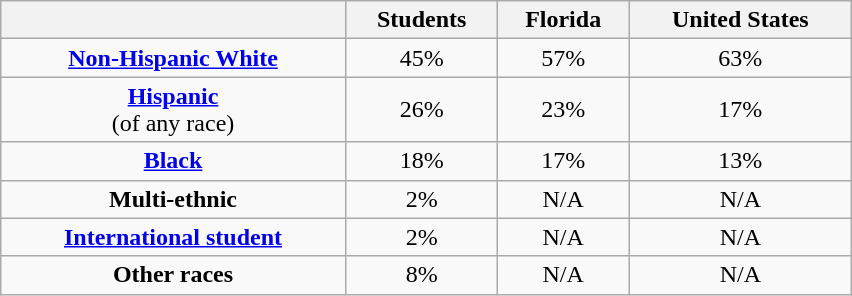<table style="margin:auto; text-align:center; width:45%;" class="wikitable sortable">
<tr>
<th></th>
<th>Students</th>
<th>Florida</th>
<th>United States</th>
</tr>
<tr>
<td><strong><a href='#'>Non-Hispanic White</a></strong></td>
<td>45%</td>
<td>57%</td>
<td>63%</td>
</tr>
<tr>
<td><strong><a href='#'>Hispanic</a></strong><br> (of any race)</td>
<td>26%</td>
<td>23%</td>
<td>17%</td>
</tr>
<tr>
<td><strong><a href='#'>Black</a></strong></td>
<td>18%</td>
<td>17%</td>
<td>13%</td>
</tr>
<tr>
<td><strong>Multi-ethnic</strong></td>
<td>2%</td>
<td>N/A</td>
<td>N/A</td>
</tr>
<tr>
<td><strong><a href='#'>International student</a></strong></td>
<td>2%</td>
<td>N/A</td>
<td>N/A</td>
</tr>
<tr>
<td><strong>Other races</strong></td>
<td>8%</td>
<td>N/A</td>
<td>N/A</td>
</tr>
</table>
